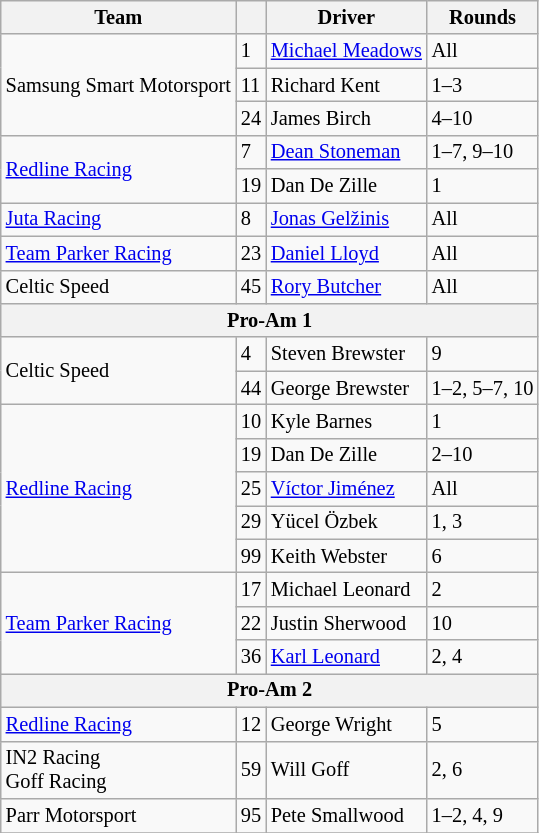<table class="wikitable" style="font-size: 85%;">
<tr>
<th>Team</th>
<th></th>
<th>Driver</th>
<th>Rounds</th>
</tr>
<tr>
<td rowspan=3>Samsung Smart Motorsport</td>
<td>1</td>
<td> <a href='#'>Michael Meadows</a></td>
<td>All</td>
</tr>
<tr>
<td>11</td>
<td> Richard Kent</td>
<td>1–3</td>
</tr>
<tr>
<td>24</td>
<td> James Birch</td>
<td>4–10</td>
</tr>
<tr>
<td rowspan=2><a href='#'>Redline Racing</a></td>
<td>7</td>
<td> <a href='#'>Dean Stoneman</a></td>
<td>1–7, 9–10</td>
</tr>
<tr>
<td>19</td>
<td> Dan De Zille</td>
<td>1</td>
</tr>
<tr>
<td><a href='#'>Juta Racing</a></td>
<td>8</td>
<td> <a href='#'>Jonas Gelžinis</a></td>
<td>All</td>
</tr>
<tr>
<td><a href='#'>Team Parker Racing</a></td>
<td>23</td>
<td> <a href='#'>Daniel Lloyd</a></td>
<td>All</td>
</tr>
<tr>
<td>Celtic Speed</td>
<td>45</td>
<td> <a href='#'>Rory Butcher</a></td>
<td>All</td>
</tr>
<tr>
<th colspan=4>Pro-Am 1</th>
</tr>
<tr>
<td rowspan=2>Celtic Speed</td>
<td>4</td>
<td> Steven Brewster</td>
<td>9</td>
</tr>
<tr>
<td>44</td>
<td> George Brewster</td>
<td>1–2, 5–7, 10</td>
</tr>
<tr>
<td rowspan=5><a href='#'>Redline Racing</a></td>
<td>10</td>
<td> Kyle Barnes</td>
<td>1</td>
</tr>
<tr>
<td>19</td>
<td> Dan De Zille</td>
<td>2–10</td>
</tr>
<tr>
<td>25</td>
<td> <a href='#'>Víctor Jiménez</a></td>
<td>All</td>
</tr>
<tr>
<td>29</td>
<td> Yücel Özbek</td>
<td>1, 3</td>
</tr>
<tr>
<td>99</td>
<td> Keith Webster</td>
<td>6</td>
</tr>
<tr>
<td rowspan=3><a href='#'>Team Parker Racing</a></td>
<td>17</td>
<td> Michael Leonard</td>
<td>2</td>
</tr>
<tr>
<td>22</td>
<td> Justin Sherwood</td>
<td>10</td>
</tr>
<tr>
<td>36</td>
<td> <a href='#'>Karl Leonard</a></td>
<td>2, 4</td>
</tr>
<tr>
<th colspan=4>Pro-Am 2</th>
</tr>
<tr>
<td><a href='#'>Redline Racing</a></td>
<td>12</td>
<td> George Wright</td>
<td>5</td>
</tr>
<tr>
<td>IN2 Racing<br>Goff Racing</td>
<td>59</td>
<td> Will Goff</td>
<td>2, 6</td>
</tr>
<tr>
<td>Parr Motorsport</td>
<td>95</td>
<td> Pete Smallwood</td>
<td>1–2, 4, 9</td>
</tr>
<tr>
</tr>
</table>
